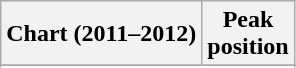<table class="wikitable sortable">
<tr>
<th align="left">Chart (2011–2012)</th>
<th align="center">Peak<br>position</th>
</tr>
<tr>
</tr>
<tr>
</tr>
<tr>
</tr>
<tr>
</tr>
<tr>
</tr>
</table>
